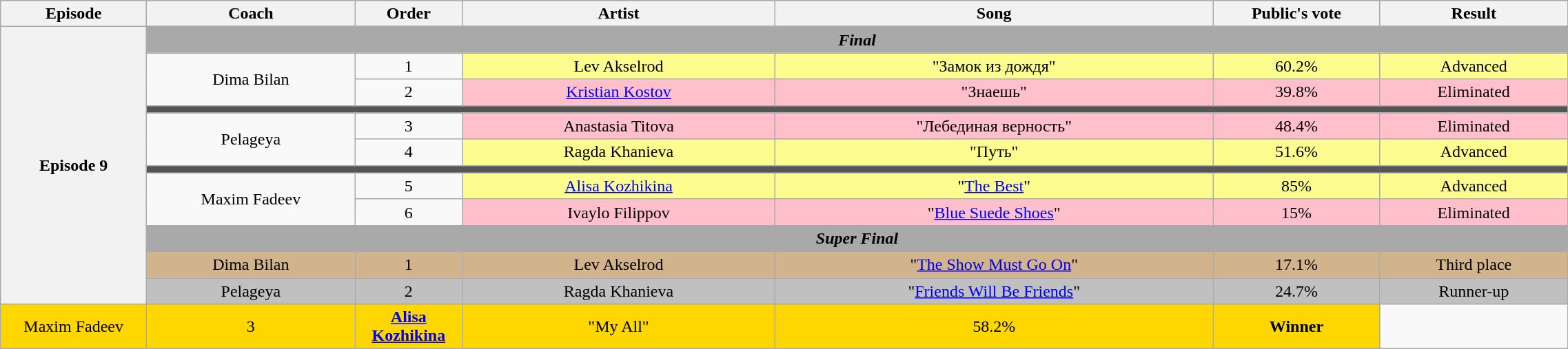<table class="wikitable" style="text-align:center; width:120%;">
<tr>
<th style="width:07%;">Episode</th>
<th style="width:10%;">Coach</th>
<th style="width:05%;">Order</th>
<th style="width:15%;">Artist</th>
<th style="width:21%;">Song</th>
<th style="width:08%;">Public's vote</th>
<th style="width:09%;">Result</th>
</tr>
<tr>
<th rowspan=14 scope="row">Episode 9 <br> </th>
</tr>
<tr>
<td colspan=6 style = "background: darkgray"><strong><em>Final</em></strong></td>
</tr>
<tr>
<td rowspan=2>Dima Bilan</td>
<td>1</td>
<td style="background:#fdfc8f">Lev Akselrod</td>
<td style="background:#fdfc8f">"Замок из дождя"</td>
<td style="background:#fdfc8f">60.2%</td>
<td style="background:#fdfc8f">Advanced</td>
</tr>
<tr>
<td>2</td>
<td style="background:pink"><a href='#'>Kristian Kostov</a></td>
<td style="background:pink">"Знаешь"</td>
<td style="background:pink">39.8%</td>
<td style="background:pink">Eliminated</td>
</tr>
<tr>
<td colspan=6 style="background:#555555;"></td>
</tr>
<tr>
<td rowspan=2>Pelageya</td>
<td>3</td>
<td style="background:pink">Anastasia Titova</td>
<td style="background:pink">"Лебединая верность"</td>
<td style="background:pink">48.4%</td>
<td style="background:pink">Eliminated</td>
</tr>
<tr>
<td>4</td>
<td style="background:#fdfc8f">Ragda Khanieva</td>
<td style="background:#fdfc8f">"Путь"</td>
<td style="background:#fdfc8f">51.6%</td>
<td style="background:#fdfc8f">Advanced</td>
</tr>
<tr>
<td colspan=6 style="background:#555555;"></td>
</tr>
<tr>
<td rowspan=2>Maxim Fadeev</td>
<td>5</td>
<td style="background:#fdfc8f"><a href='#'>Alisa Kozhikina</a></td>
<td style="background:#fdfc8f">"<a href='#'>The Best</a>"</td>
<td style="background:#fdfc8f">85%</td>
<td style="background:#fdfc8f">Advanced</td>
</tr>
<tr>
<td>6</td>
<td style="background:pink">Ivaylo Filippov</td>
<td style="background:pink">"<a href='#'>Blue Suede Shoes</a>"</td>
<td style="background:pink">15%</td>
<td style="background:pink">Eliminated</td>
</tr>
<tr>
<td colspan = 6 style = "background: darkgray"><strong><em>Super Final</em></strong></td>
</tr>
<tr>
</tr>
<tr bgcolor="tan">
<td>Dima Bilan</td>
<td>1</td>
<td>Lev Akselrod</td>
<td>"<a href='#'>The Show Must Go On</a>"</td>
<td>17.1%</td>
<td>Third place</td>
</tr>
<tr bgcolor="silver">
<td>Pelageya</td>
<td>2</td>
<td>Ragda Khanieva</td>
<td>"<a href='#'>Friends Will Be Friends</a>"</td>
<td>24.7%</td>
<td>Runner-up</td>
</tr>
<tr bgcolor="gold">
<td>Maxim Fadeev</td>
<td>3</td>
<td><strong><a href='#'>Alisa Kozhikina</a></strong></td>
<td>"My All"</td>
<td>58.2%</td>
<td><strong>Winner</strong></td>
</tr>
</table>
